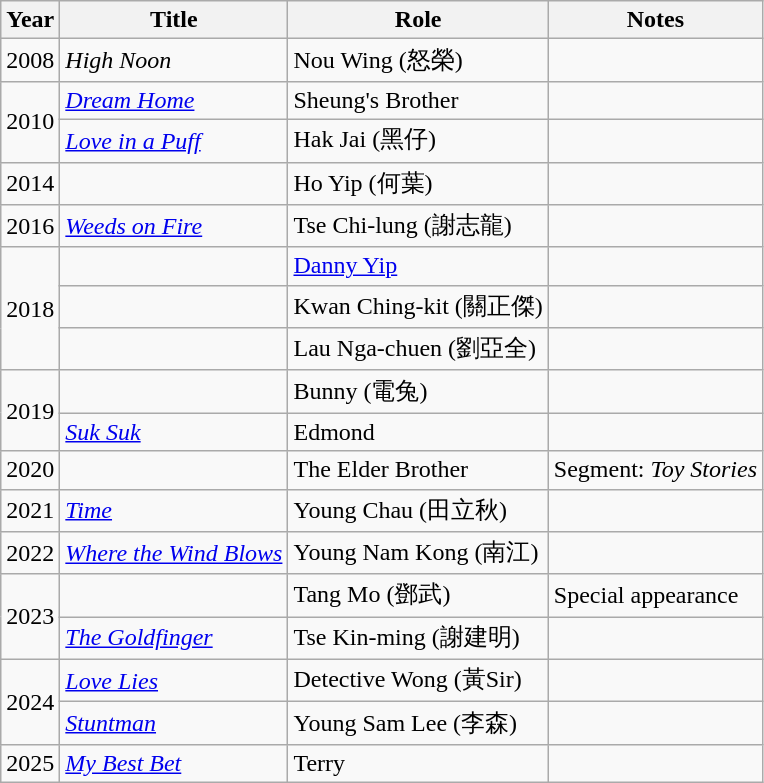<table class="wikitable">
<tr>
<th>Year</th>
<th>Title</th>
<th>Role</th>
<th>Notes</th>
</tr>
<tr>
<td>2008</td>
<td><em>High Noon</em></td>
<td>Nou Wing (怒榮)</td>
<td></td>
</tr>
<tr>
<td rowspan="2">2010</td>
<td><em><a href='#'>Dream Home</a></em></td>
<td>Sheung's Brother</td>
<td></td>
</tr>
<tr>
<td><em><a href='#'>Love in a Puff</a></em></td>
<td>Hak Jai (黑仔)</td>
<td></td>
</tr>
<tr>
<td>2014</td>
<td><em></em></td>
<td>Ho Yip (何葉)</td>
<td></td>
</tr>
<tr>
<td>2016</td>
<td><em><a href='#'>Weeds on Fire</a></em></td>
<td>Tse Chi-lung (謝志龍)</td>
<td></td>
</tr>
<tr>
<td rowspan="3">2018</td>
<td><em></em></td>
<td><a href='#'>Danny Yip</a></td>
<td></td>
</tr>
<tr>
<td><em></em></td>
<td>Kwan Ching-kit (關正傑)</td>
<td></td>
</tr>
<tr>
<td><em></em></td>
<td>Lau Nga-chuen (劉亞全)</td>
<td></td>
</tr>
<tr>
<td rowspan="2">2019</td>
<td><em></em></td>
<td>Bunny (電兔)</td>
<td></td>
</tr>
<tr>
<td><em><a href='#'>Suk Suk</a></em></td>
<td>Edmond</td>
<td></td>
</tr>
<tr>
<td>2020</td>
<td><em></em></td>
<td>The Elder Brother</td>
<td>Segment: <em>Toy Stories</em></td>
</tr>
<tr>
<td>2021</td>
<td><em><a href='#'>Time</a></em></td>
<td>Young Chau (田立秋)</td>
<td></td>
</tr>
<tr>
<td>2022</td>
<td><em><a href='#'>Where the Wind Blows</a></em></td>
<td>Young Nam Kong (南江)</td>
<td></td>
</tr>
<tr>
<td rowspan="2">2023</td>
<td><em></em></td>
<td>Tang Mo (鄧武)</td>
<td>Special appearance</td>
</tr>
<tr>
<td><em><a href='#'>The Goldfinger</a></em></td>
<td>Tse Kin-ming (謝建明)</td>
<td></td>
</tr>
<tr>
<td rowspan="2">2024</td>
<td><em><a href='#'>Love Lies</a></em></td>
<td>Detective Wong (黃Sir)</td>
<td></td>
</tr>
<tr>
<td><em><a href='#'>Stuntman</a></em></td>
<td>Young Sam Lee (李森)</td>
<td></td>
</tr>
<tr>
<td>2025</td>
<td><em><a href='#'>My Best Bet</a></em></td>
<td>Terry</td>
<td></td>
</tr>
</table>
